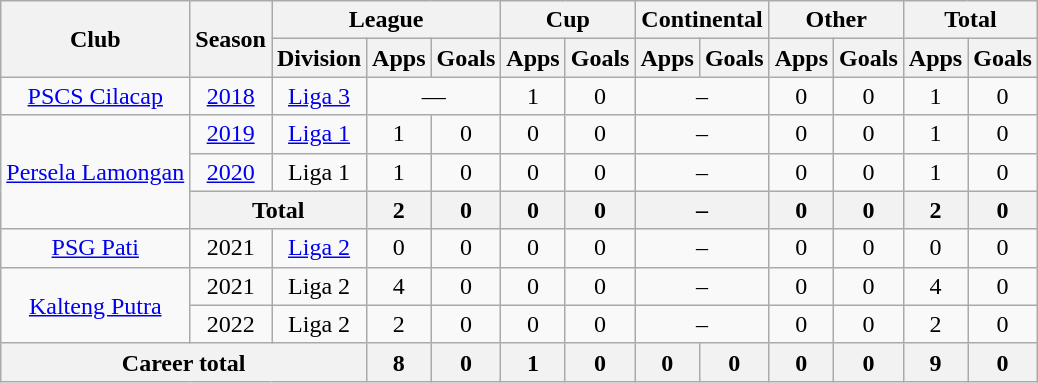<table class="wikitable" style="text-align: center">
<tr>
<th rowspan="2">Club</th>
<th rowspan="2">Season</th>
<th colspan="3">League</th>
<th colspan="2">Cup</th>
<th colspan="2">Continental</th>
<th colspan="2">Other</th>
<th colspan="2">Total</th>
</tr>
<tr>
<th>Division</th>
<th>Apps</th>
<th>Goals</th>
<th>Apps</th>
<th>Goals</th>
<th>Apps</th>
<th>Goals</th>
<th>Apps</th>
<th>Goals</th>
<th>Apps</th>
<th>Goals</th>
</tr>
<tr>
<td rowspan="1" valign="center"><a href='#'>PSCS Cilacap</a></td>
<td><a href='#'>2018</a></td>
<td><a href='#'>Liga 3</a></td>
<td colspan="2">—</td>
<td>1</td>
<td>0</td>
<td colspan="2">–</td>
<td>0</td>
<td>0</td>
<td>1</td>
<td>0</td>
</tr>
<tr>
<td rowspan="3"><a href='#'>Persela Lamongan</a></td>
<td><a href='#'>2019</a></td>
<td rowspan="1" valign="center"><a href='#'>Liga 1</a></td>
<td>1</td>
<td>0</td>
<td>0</td>
<td>0</td>
<td colspan="2">–</td>
<td>0</td>
<td>0</td>
<td>1</td>
<td>0</td>
</tr>
<tr>
<td><a href='#'>2020</a></td>
<td rowspan="1" valign="center">Liga 1</td>
<td>1</td>
<td>0</td>
<td>0</td>
<td>0</td>
<td colspan="2">–</td>
<td>0</td>
<td>0</td>
<td>1</td>
<td>0</td>
</tr>
<tr>
<th colspan=2>Total</th>
<th>2</th>
<th>0</th>
<th>0</th>
<th>0</th>
<th colspan="2">–</th>
<th>0</th>
<th>0</th>
<th>2</th>
<th>0</th>
</tr>
<tr>
<td rowspan="1"><a href='#'>PSG Pati</a></td>
<td>2021</td>
<td rowspan="1" valign="center"><a href='#'>Liga 2</a></td>
<td>0</td>
<td>0</td>
<td>0</td>
<td>0</td>
<td colspan="2">–</td>
<td>0</td>
<td>0</td>
<td>0</td>
<td>0</td>
</tr>
<tr>
<td rowspan="2"><a href='#'>Kalteng Putra</a></td>
<td>2021</td>
<td rowspan="1" valign="center">Liga 2</td>
<td>4</td>
<td>0</td>
<td>0</td>
<td>0</td>
<td colspan="2">–</td>
<td>0</td>
<td>0</td>
<td>4</td>
<td>0</td>
</tr>
<tr>
<td>2022</td>
<td rowspan="1" valign="center">Liga 2</td>
<td>2</td>
<td>0</td>
<td>0</td>
<td>0</td>
<td colspan="2">–</td>
<td>0</td>
<td>0</td>
<td>2</td>
<td>0</td>
</tr>
<tr>
<th colspan=3>Career total</th>
<th>8</th>
<th>0</th>
<th>1</th>
<th>0</th>
<th>0</th>
<th>0</th>
<th>0</th>
<th>0</th>
<th>9</th>
<th>0</th>
</tr>
</table>
